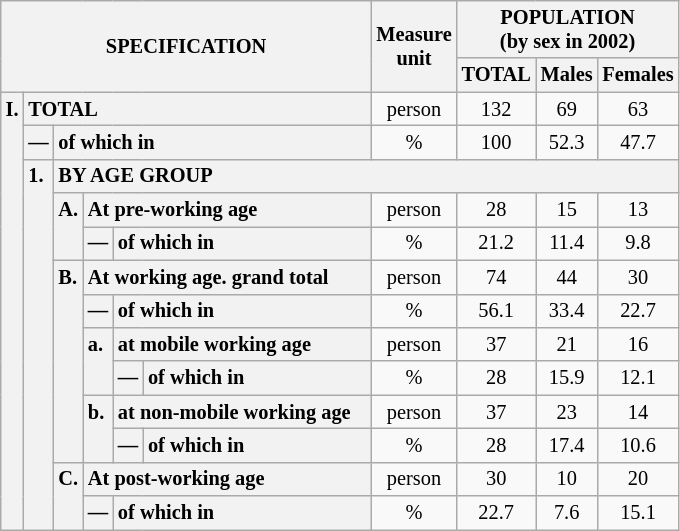<table class="wikitable" style="font-size:85%; text-align:center">
<tr>
<th rowspan="2" colspan="6">SPECIFICATION</th>
<th rowspan="2">Measure<br> unit</th>
<th colspan="3" rowspan="1">POPULATION<br> (by sex in 2002)</th>
</tr>
<tr>
<th>TOTAL</th>
<th>Males</th>
<th>Females</th>
</tr>
<tr>
<th style="text-align:left" valign="top" rowspan="13">I.</th>
<th style="text-align:left" colspan="5">TOTAL</th>
<td>person</td>
<td>132</td>
<td>69</td>
<td>63</td>
</tr>
<tr>
<th style="text-align:left" valign="top">—</th>
<th style="text-align:left" colspan="4">of which in</th>
<td>%</td>
<td>100</td>
<td>52.3</td>
<td>47.7</td>
</tr>
<tr>
<th style="text-align:left" valign="top" rowspan="11">1.</th>
<th style="text-align:left" colspan="19">BY AGE GROUP</th>
</tr>
<tr>
<th style="text-align:left" valign="top" rowspan="2">A.</th>
<th style="text-align:left" colspan="3">At pre-working age</th>
<td>person</td>
<td>28</td>
<td>15</td>
<td>13</td>
</tr>
<tr>
<th style="text-align:left" valign="top">—</th>
<th style="text-align:left" valign="top" colspan="2">of which in</th>
<td>%</td>
<td>21.2</td>
<td>11.4</td>
<td>9.8</td>
</tr>
<tr>
<th style="text-align:left" valign="top" rowspan="6">B.</th>
<th style="text-align:left" colspan="3">At working age. grand total</th>
<td>person</td>
<td>74</td>
<td>44</td>
<td>30</td>
</tr>
<tr>
<th style="text-align:left" valign="top">—</th>
<th style="text-align:left" valign="top" colspan="2">of which in</th>
<td>%</td>
<td>56.1</td>
<td>33.4</td>
<td>22.7</td>
</tr>
<tr>
<th style="text-align:left" valign="top" rowspan="2">a.</th>
<th style="text-align:left" colspan="2">at mobile working age</th>
<td>person</td>
<td>37</td>
<td>21</td>
<td>16</td>
</tr>
<tr>
<th style="text-align:left" valign="top">—</th>
<th style="text-align:left" valign="top" colspan="1">of which in                        </th>
<td>%</td>
<td>28</td>
<td>15.9</td>
<td>12.1</td>
</tr>
<tr>
<th style="text-align:left" valign="top" rowspan="2">b.</th>
<th style="text-align:left" colspan="2">at non-mobile working age</th>
<td>person</td>
<td>37</td>
<td>23</td>
<td>14</td>
</tr>
<tr>
<th style="text-align:left" valign="top">—</th>
<th style="text-align:left" valign="top" colspan="1">of which in                        </th>
<td>%</td>
<td>28</td>
<td>17.4</td>
<td>10.6</td>
</tr>
<tr>
<th style="text-align:left" valign="top" rowspan="2">C.</th>
<th style="text-align:left" colspan="3">At post-working age</th>
<td>person</td>
<td>30</td>
<td>10</td>
<td>20</td>
</tr>
<tr>
<th style="text-align:left" valign="top">—</th>
<th style="text-align:left" valign="top" colspan="2">of which in</th>
<td>%</td>
<td>22.7</td>
<td>7.6</td>
<td>15.1</td>
</tr>
</table>
